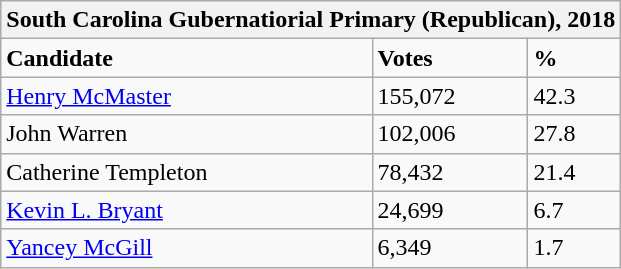<table class="wikitable">
<tr>
<th colspan="4">South Carolina Gubernatiorial Primary (Republican), 2018</th>
</tr>
<tr>
<td><strong>Candidate</strong></td>
<td><strong>Votes</strong></td>
<td><strong>%</strong></td>
</tr>
<tr>
<td><a href='#'>Henry McMaster</a></td>
<td>155,072</td>
<td>42.3</td>
</tr>
<tr>
<td>John Warren</td>
<td>102,006</td>
<td>27.8</td>
</tr>
<tr>
<td>Catherine Templeton</td>
<td>78,432</td>
<td>21.4</td>
</tr>
<tr>
<td><a href='#'>Kevin L. Bryant</a></td>
<td>24,699</td>
<td>6.7</td>
</tr>
<tr>
<td><a href='#'>Yancey McGill</a></td>
<td>6,349</td>
<td>1.7</td>
</tr>
</table>
